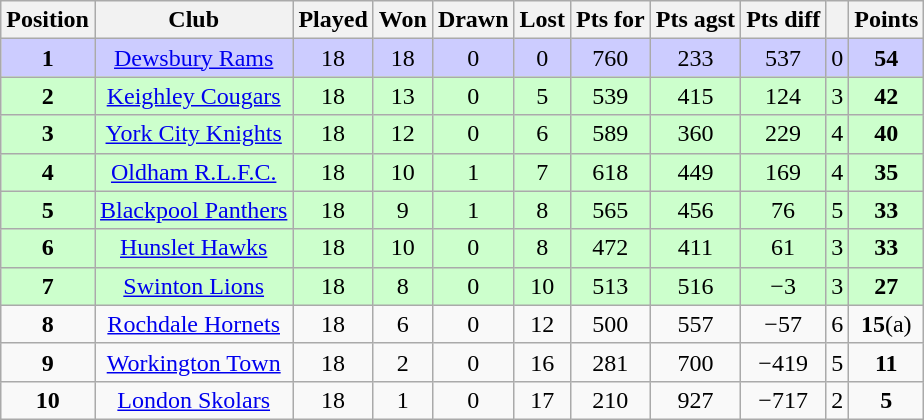<table class="wikitable" style="text-align:center;">
<tr>
<th>Position</th>
<th>Club</th>
<th>Played</th>
<th>Won</th>
<th>Drawn</th>
<th>Lost</th>
<th>Pts for</th>
<th>Pts agst</th>
<th>Pts diff</th>
<th></th>
<th>Points</th>
</tr>
<tr align=center style="background:#ccccff;">
<td><strong>1</strong></td>
<td> <a href='#'>Dewsbury Rams</a></td>
<td>18</td>
<td>18</td>
<td>0</td>
<td>0</td>
<td>760</td>
<td>233</td>
<td>537</td>
<td>0</td>
<td><strong>54</strong></td>
</tr>
<tr align=center style="background:#ccffcc;">
<td><strong>2</strong></td>
<td> <a href='#'>Keighley Cougars</a></td>
<td>18</td>
<td>13</td>
<td>0</td>
<td>5</td>
<td>539</td>
<td>415</td>
<td>124</td>
<td>3</td>
<td><strong>42</strong></td>
</tr>
<tr align=center style="background:#ccffcc;">
<td><strong>3</strong></td>
<td> <a href='#'>York City Knights</a></td>
<td>18</td>
<td>12</td>
<td>0</td>
<td>6</td>
<td>589</td>
<td>360</td>
<td>229</td>
<td>4</td>
<td><strong>40</strong></td>
</tr>
<tr align=center style="background:#ccffcc;">
<td><strong>4</strong></td>
<td> <a href='#'>Oldham R.L.F.C.</a></td>
<td>18</td>
<td>10</td>
<td>1</td>
<td>7</td>
<td>618</td>
<td>449</td>
<td>169</td>
<td>4</td>
<td><strong>35</strong></td>
</tr>
<tr align=center style="background:#ccffcc;">
<td><strong>5</strong></td>
<td> <a href='#'>Blackpool Panthers</a></td>
<td>18</td>
<td>9</td>
<td>1</td>
<td>8</td>
<td>565</td>
<td>456</td>
<td>76</td>
<td>5</td>
<td><strong>33</strong></td>
</tr>
<tr ---align=center style="background:#ccffcc;">
<td><strong>6</strong></td>
<td> <a href='#'>Hunslet Hawks</a></td>
<td>18</td>
<td>10</td>
<td>0</td>
<td>8</td>
<td>472</td>
<td>411</td>
<td>61</td>
<td>3</td>
<td><strong>33</strong></td>
</tr>
<tr align=center style="background:#ccffcc;">
<td><strong>7</strong></td>
<td> <a href='#'>Swinton Lions</a></td>
<td>18</td>
<td>8</td>
<td>0</td>
<td>10</td>
<td>513</td>
<td>516</td>
<td>−3</td>
<td>3</td>
<td><strong>27</strong></td>
</tr>
<tr>
<td><strong>8</strong></td>
<td> <a href='#'>Rochdale Hornets</a></td>
<td>18</td>
<td>6</td>
<td>0</td>
<td>12</td>
<td>500</td>
<td>557</td>
<td>−57</td>
<td>6</td>
<td><strong>15</strong>(a)</td>
</tr>
<tr>
<td><strong>9</strong></td>
<td> <a href='#'>Workington Town</a></td>
<td>18</td>
<td>2</td>
<td>0</td>
<td>16</td>
<td>281</td>
<td>700</td>
<td>−419</td>
<td>5</td>
<td><strong>11</strong></td>
</tr>
<tr>
<td><strong>10</strong></td>
<td> <a href='#'>London Skolars</a></td>
<td>18</td>
<td>1</td>
<td>0</td>
<td>17</td>
<td>210</td>
<td>927</td>
<td>−717</td>
<td>2</td>
<td><strong>5</strong></td>
</tr>
</table>
